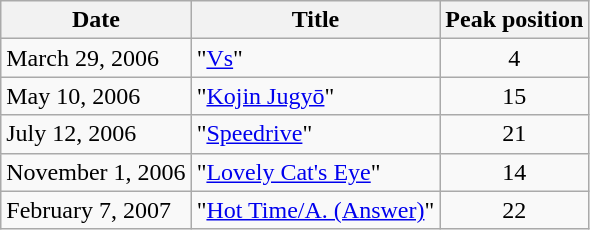<table class="wikitable">
<tr>
<th>Date</th>
<th>Title</th>
<th>Peak position</th>
</tr>
<tr>
<td>March 29, 2006</td>
<td>"<a href='#'>Vs</a>"</td>
<td align="center">4</td>
</tr>
<tr>
<td>May 10, 2006</td>
<td>"<a href='#'>Kojin Jugyō</a>"</td>
<td align="center">15</td>
</tr>
<tr>
<td>July 12, 2006</td>
<td>"<a href='#'>Speedrive</a>"</td>
<td align="center">21</td>
</tr>
<tr>
<td>November 1, 2006</td>
<td>"<a href='#'>Lovely Cat's Eye</a>"</td>
<td align="center">14</td>
</tr>
<tr>
<td>February 7, 2007</td>
<td>"<a href='#'>Hot Time/A. (Answer)</a>"</td>
<td align="center">22</td>
</tr>
</table>
